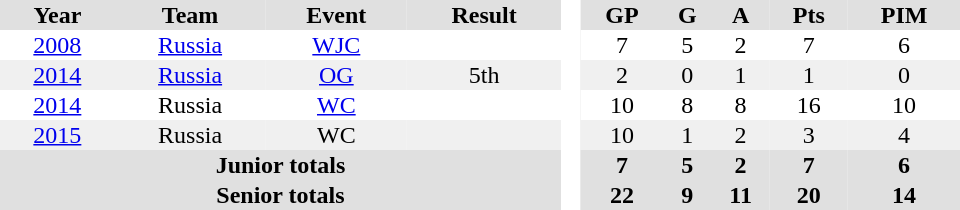<table border="0" cellpadding="1" cellspacing="0" style="text-align:center; width:40em">
<tr ALIGN="center" bgcolor="#e0e0e0">
<th>Year</th>
<th>Team</th>
<th>Event</th>
<th>Result</th>
<th rowspan="99" bgcolor="#ffffff"> </th>
<th>GP</th>
<th>G</th>
<th>A</th>
<th>Pts</th>
<th>PIM</th>
</tr>
<tr>
<td><a href='#'>2008</a></td>
<td><a href='#'>Russia</a></td>
<td><a href='#'>WJC</a></td>
<td></td>
<td>7</td>
<td>5</td>
<td>2</td>
<td>7</td>
<td>6</td>
</tr>
<tr style="background:#f0f0f0;">
<td><a href='#'>2014</a></td>
<td><a href='#'>Russia</a></td>
<td><a href='#'>OG</a></td>
<td>5th</td>
<td>2</td>
<td>0</td>
<td>1</td>
<td>1</td>
<td>0</td>
</tr>
<tr>
<td><a href='#'>2014</a></td>
<td>Russia</td>
<td><a href='#'>WC</a></td>
<td></td>
<td>10</td>
<td>8</td>
<td>8</td>
<td>16</td>
<td>10</td>
</tr>
<tr style="background:#f0f0f0;">
<td><a href='#'>2015</a></td>
<td>Russia</td>
<td>WC</td>
<td></td>
<td>10</td>
<td>1</td>
<td>2</td>
<td>3</td>
<td>4</td>
</tr>
<tr bgcolor="#e0e0e0">
<th colspan="4">Junior totals</th>
<th>7</th>
<th>5</th>
<th>2</th>
<th>7</th>
<th>6</th>
</tr>
<tr bgcolor="#e0e0e0">
<th colspan="4">Senior totals</th>
<th>22</th>
<th>9</th>
<th>11</th>
<th>20</th>
<th>14</th>
</tr>
</table>
